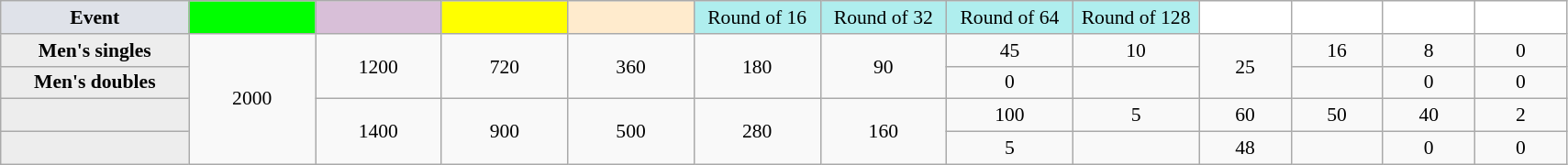<table class="wikitable" style="font-size:90%;text-align:center">
<tr>
<td style="width:130px; background:#dfe2e9;"><strong>Event</strong></td>
<td style="width:85px; background:lime;"><strong></strong></td>
<td style="width:85px; background:thistle;"></td>
<td style="width:85px; background:#ff0;"></td>
<td style="width:85px; background:#ffebcd;"></td>
<td style="width:85px; background:#afeeee;">Round of 16</td>
<td style="width:85px; background:#afeeee;">Round of 32</td>
<td style="width:85px; background:#afeeee;">Round of 64</td>
<td style="width:85px; background:#afeeee;">Round of 128</td>
<td style="width:60px; background:#ffffff;"></td>
<td style="width:60px; background:#ffffff;"></td>
<td style="width:60px; background:#ffffff;"></td>
<td style="width:60px; background:#ffffff;"></td>
</tr>
<tr>
<th style="background:#ededed;">Men's singles</th>
<td rowspan="4">2000</td>
<td rowspan="2">1200</td>
<td rowspan="2">720</td>
<td rowspan="2">360</td>
<td rowspan="2">180</td>
<td rowspan="2">90</td>
<td>45</td>
<td>10</td>
<td rowspan="2">25</td>
<td>16</td>
<td>8</td>
<td>0</td>
</tr>
<tr>
<th style="background:#ededed;">Men's doubles</th>
<td>0</td>
<td></td>
<td></td>
<td>0</td>
<td>0</td>
</tr>
<tr>
<th style="background:#ededed;"></th>
<td rowspan="2">1400</td>
<td rowspan="2">900</td>
<td rowspan="2">500</td>
<td rowspan="2">280</td>
<td rowspan="2">160</td>
<td>100</td>
<td>5</td>
<td>60</td>
<td>50</td>
<td>40</td>
<td>2</td>
</tr>
<tr>
<th style="background:#ededed;"></th>
<td>5</td>
<td></td>
<td>48</td>
<td></td>
<td>0</td>
<td>0</td>
</tr>
</table>
